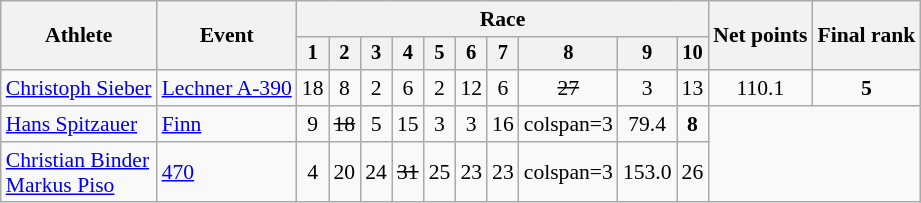<table class="wikitable" style="font-size:90%">
<tr>
<th rowspan="2">Athlete</th>
<th rowspan="2">Event</th>
<th colspan=10>Race</th>
<th rowspan=2>Net points</th>
<th rowspan=2>Final rank</th>
</tr>
<tr style="font-size:95%">
<th>1</th>
<th>2</th>
<th>3</th>
<th>4</th>
<th>5</th>
<th>6</th>
<th>7</th>
<th>8</th>
<th>9</th>
<th>10</th>
</tr>
<tr align=center>
<td align=left><a href='#'>Christoph Sieber</a></td>
<td align=left><a href='#'>Lechner A-390</a></td>
<td>18</td>
<td>8</td>
<td>2</td>
<td>6</td>
<td>2</td>
<td>12</td>
<td>6</td>
<td><s>27</s></td>
<td>3</td>
<td>13</td>
<td>110.1</td>
<td><strong>5</strong></td>
</tr>
<tr align=center>
<td align=left><a href='#'>Hans Spitzauer</a></td>
<td align=left><a href='#'>Finn</a></td>
<td>9</td>
<td><s>18</s></td>
<td>5</td>
<td>15</td>
<td>3</td>
<td>3</td>
<td>16</td>
<td>colspan=3 </td>
<td>79.4</td>
<td><strong>8</strong></td>
</tr>
<tr align=center>
<td align=left><a href='#'>Christian Binder</a><br><a href='#'>Markus Piso</a></td>
<td align=left><a href='#'>470</a></td>
<td>4</td>
<td>20</td>
<td>24</td>
<td><s>31</s></td>
<td>25</td>
<td>23</td>
<td>23</td>
<td>colspan=3 </td>
<td>153.0</td>
<td>26</td>
</tr>
</table>
